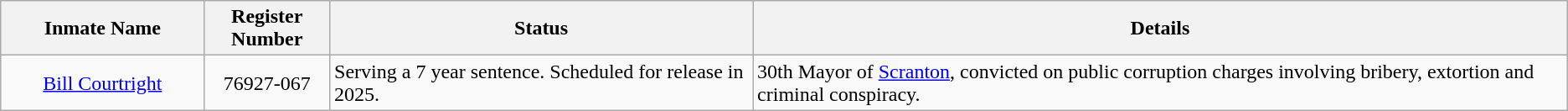<table class="wikitable sortable">
<tr>
<th width=13%>Inmate Name</th>
<th width=8%>Register Number</th>
<th width=27%>Status</th>
<th width=52%>Details</th>
</tr>
<tr>
<td style="text-align:center;"><a href='#'>Bill Courtright</a></td>
<td style="text-align:center;">76927-067</td>
<td>Serving a 7 year sentence. Scheduled for release in 2025.</td>
<td>30th Mayor of <a href='#'>Scranton</a>, convicted on public corruption charges involving bribery, extortion and criminal conspiracy.</td>
</tr>
</table>
